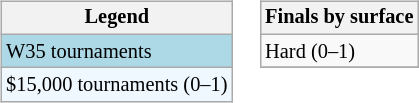<table>
<tr valign=top>
<td><br><table class="wikitable" style=font-size:85%;>
<tr>
<th>Legend</th>
</tr>
<tr style=background:lightblue>
<td>W35 tournaments</td>
</tr>
<tr style=background:#f0f8ff>
<td>$15,000 tournaments (0–1)</td>
</tr>
</table>
</td>
<td><br><table class="wikitable" style=font-size:85%;>
<tr>
<th>Finals by surface</th>
</tr>
<tr>
<td>Hard (0–1)</td>
</tr>
<tr>
</tr>
</table>
</td>
</tr>
</table>
